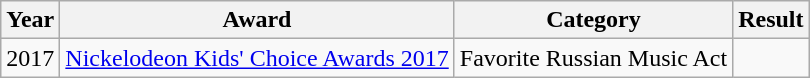<table class="wikitable">
<tr>
<th>Year</th>
<th>Award</th>
<th>Category</th>
<th>Result</th>
</tr>
<tr>
<td align="center" rowspan="1">2017</td>
<td><a href='#'>Nickelodeon Kids' Choice Awards 2017</a></td>
<td>Favorite Russian Music Act</td>
<td></td>
</tr>
</table>
